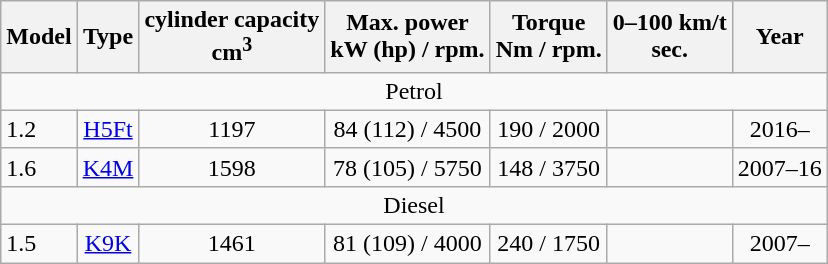<table class="wikitable" style="text-align:center">
<tr>
<th>Model</th>
<th>Type</th>
<th>cylinder capacity<br>cm<sup>3</sup></th>
<th>Max. power <br>kW (hp) / rpm.</th>
<th>Torque <br>Nm / rpm.</th>
<th>0–100 km/t<br>sec.</th>
<th>Year</th>
</tr>
<tr>
<td colspan="7">Petrol</td>
</tr>
<tr>
<td align="left">1.2</td>
<td><a href='#'>H5Ft</a></td>
<td>1197</td>
<td>84 (112) / 4500</td>
<td>190 / 2000</td>
<td></td>
<td>2016–</td>
</tr>
<tr>
<td align="left">1.6</td>
<td><a href='#'>K4M</a></td>
<td>1598</td>
<td>78 (105) / 5750</td>
<td>148 / 3750</td>
<td></td>
<td>2007–16</td>
</tr>
<tr>
<td colspan="7">Diesel</td>
</tr>
<tr>
<td align="left">1.5</td>
<td><a href='#'>K9K</a></td>
<td>1461</td>
<td>81 (109) / 4000</td>
<td>240 / 1750</td>
<td></td>
<td>2007–</td>
</tr>
</table>
